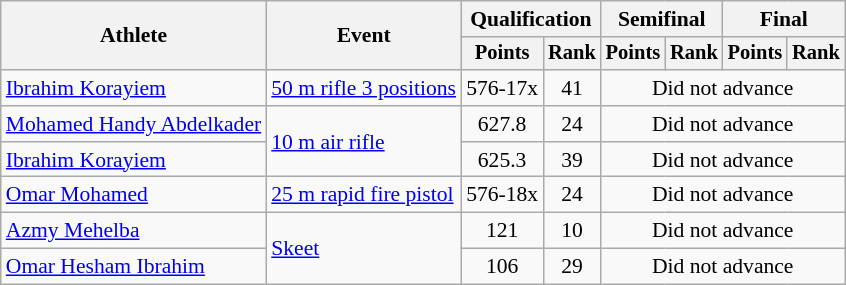<table class="wikitable" style="font-size:90%">
<tr>
<th rowspan="2">Athlete</th>
<th rowspan="2">Event</th>
<th colspan=2>Qualification</th>
<th colspan=2>Semifinal</th>
<th colspan=2>Final</th>
</tr>
<tr style="font-size:95%">
<th>Points</th>
<th>Rank</th>
<th>Points</th>
<th>Rank</th>
<th>Points</th>
<th>Rank</th>
</tr>
<tr align=center>
<td align=left><a href='#'>Ibrahim Korayiem</a></td>
<td align=left><a href='#'>50 m rifle 3 positions</a></td>
<td>576-17x</td>
<td>41</td>
<td colspan="4">Did not advance</td>
</tr>
<tr align=center>
<td align=left><a href='#'>Mohamed Handy Abdelkader</a></td>
<td align=left rowspan=2><a href='#'>10 m air rifle</a></td>
<td>627.8</td>
<td>24</td>
<td colspan="4">Did not advance</td>
</tr>
<tr align=center>
<td align=left><a href='#'>Ibrahim Korayiem</a></td>
<td>625.3</td>
<td>39</td>
<td colspan="4">Did not advance</td>
</tr>
<tr align=center>
<td align=left><a href='#'>Omar Mohamed</a></td>
<td align=left><a href='#'>25 m rapid fire pistol</a></td>
<td>576-18x</td>
<td>24</td>
<td colspan="4">Did not advance</td>
</tr>
<tr align=center>
<td align=left><a href='#'>Azmy Mehelba</a></td>
<td align=left rowspan=2><a href='#'>Skeet</a></td>
<td>121</td>
<td>10</td>
<td colspan="4">Did not advance</td>
</tr>
<tr align=center>
<td align=left><a href='#'>Omar Hesham Ibrahim</a></td>
<td>106</td>
<td>29</td>
<td colspan="4">Did not advance</td>
</tr>
</table>
